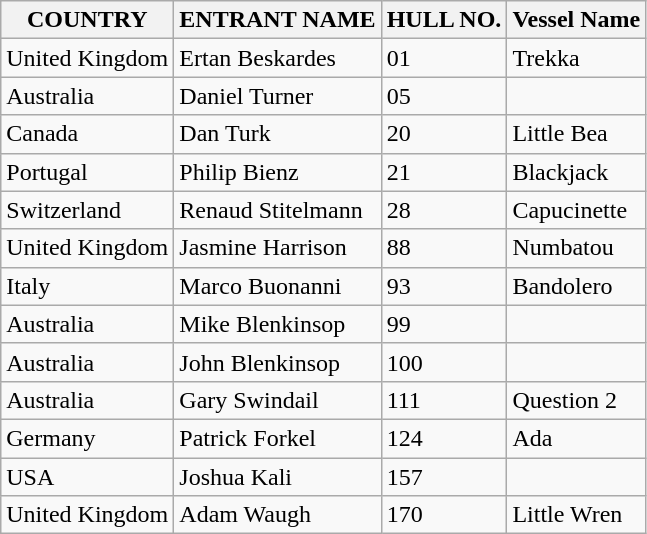<table class="wikitable">
<tr>
<th>COUNTRY</th>
<th>ENTRANT NAME</th>
<th>HULL NO.</th>
<th>Vessel Name</th>
</tr>
<tr>
<td>United Kingdom</td>
<td>Ertan Beskardes</td>
<td>01</td>
<td>Trekka</td>
</tr>
<tr>
<td>Australia</td>
<td>Daniel Turner</td>
<td>05</td>
<td></td>
</tr>
<tr>
<td>Canada</td>
<td>Dan Turk</td>
<td>20</td>
<td>Little Bea</td>
</tr>
<tr>
<td>Portugal</td>
<td>Philip Bienz</td>
<td>21</td>
<td>Blackjack</td>
</tr>
<tr>
<td>Switzerland</td>
<td>Renaud Stitelmann</td>
<td>28</td>
<td>Capucinette</td>
</tr>
<tr>
<td>United Kingdom</td>
<td>Jasmine Harrison</td>
<td>88</td>
<td>Numbatou</td>
</tr>
<tr>
<td>Italy</td>
<td>Marco Buonanni</td>
<td>93</td>
<td>Bandolero</td>
</tr>
<tr>
<td>Australia</td>
<td>Mike Blenkinsop</td>
<td>99</td>
<td></td>
</tr>
<tr>
<td>Australia</td>
<td>John Blenkinsop</td>
<td>100</td>
<td></td>
</tr>
<tr>
<td>Australia</td>
<td>Gary Swindail</td>
<td>111</td>
<td>Question 2</td>
</tr>
<tr>
<td>Germany</td>
<td>Patrick Forkel</td>
<td>124</td>
<td>Ada</td>
</tr>
<tr>
<td>USA</td>
<td>Joshua Kali</td>
<td>157</td>
<td></td>
</tr>
<tr>
<td>United Kingdom</td>
<td>Adam Waugh</td>
<td>170</td>
<td>Little Wren</td>
</tr>
</table>
